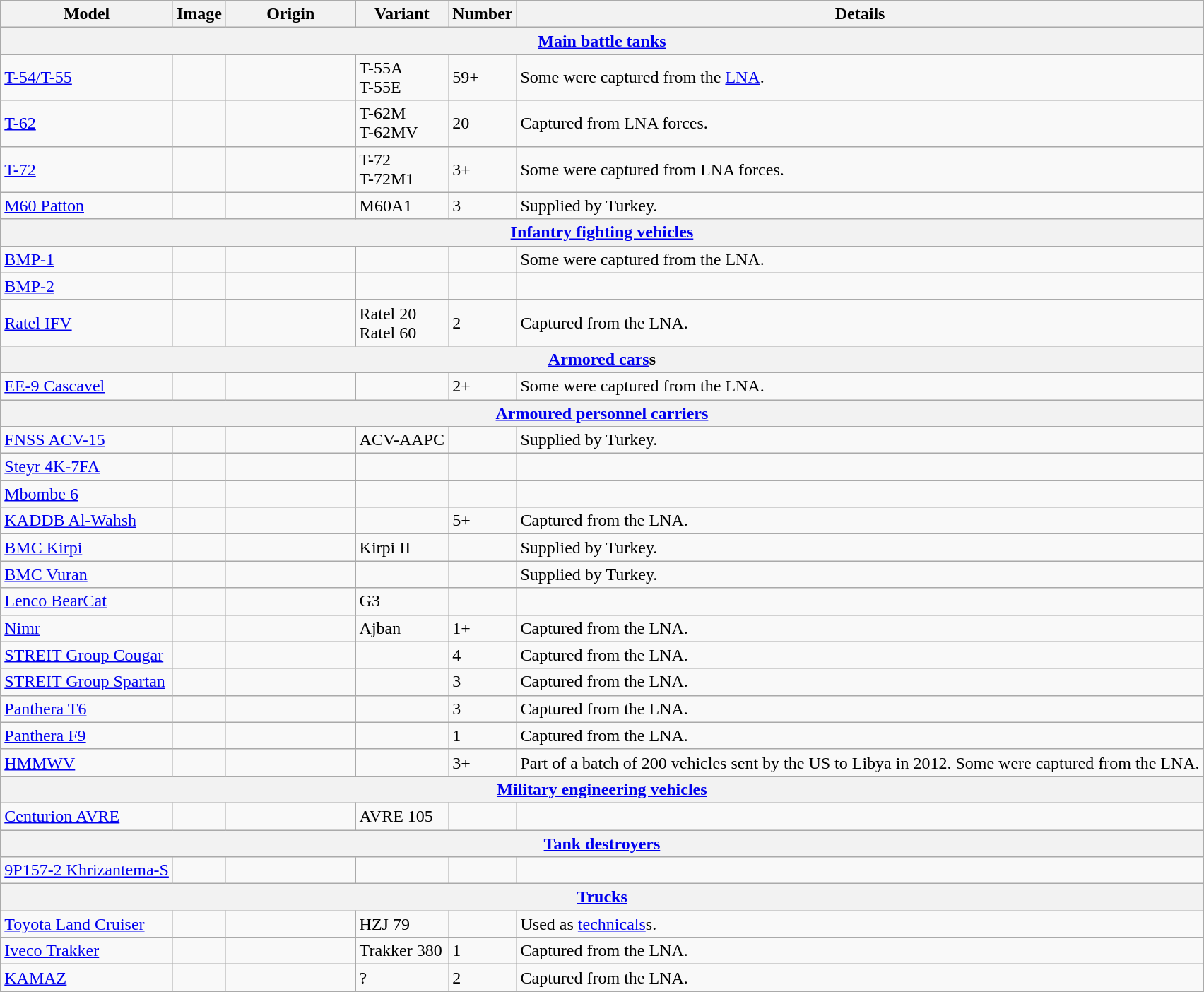<table class="wikitable sortable">
<tr>
<th>Model</th>
<th>Image</th>
<th style="width:115px;">Origin</th>
<th>Variant</th>
<th>Number</th>
<th>Details</th>
</tr>
<tr>
<th colspan="6"><a href='#'>Main battle tanks</a></th>
</tr>
<tr>
<td><a href='#'>T-54/T-55</a></td>
<td></td>
<td><br></td>
<td>T-55A<br>T-55E</td>
<td>59+</td>
<td>Some were captured from the <a href='#'>LNA</a>.</td>
</tr>
<tr>
<td><a href='#'>T-62</a></td>
<td></td>
<td><br></td>
<td>T-62M<br>T-62MV</td>
<td>20</td>
<td>Captured from LNA forces.</td>
</tr>
<tr>
<td><a href='#'>T-72</a></td>
<td></td>
<td></td>
<td>T-72<br>T-72M1</td>
<td>3+</td>
<td>Some were captured from LNA forces.</td>
</tr>
<tr>
<td><a href='#'>M60 Patton</a></td>
<td></td>
<td><br></td>
<td>M60A1</td>
<td>3</td>
<td>Supplied by Turkey.</td>
</tr>
<tr>
<th colspan="6"><a href='#'>Infantry fighting vehicles</a></th>
</tr>
<tr>
<td><a href='#'>BMP-1</a></td>
<td></td>
<td></td>
<td></td>
<td></td>
<td>Some were captured from the LNA.</td>
</tr>
<tr>
<td><a href='#'>BMP-2</a></td>
<td></td>
<td></td>
<td></td>
<td></td>
</tr>
<tr>
<td><a href='#'>Ratel IFV</a></td>
<td></td>
<td></td>
<td>Ratel 20<br>Ratel 60</td>
<td>2</td>
<td>Captured from the LNA.</td>
</tr>
<tr>
<th colspan="6"><a href='#'>Armored cars</a>s</th>
</tr>
<tr>
<td><a href='#'>EE-9 Cascavel</a></td>
<td></td>
<td></td>
<td></td>
<td>2+</td>
<td>Some were captured from the LNA.</td>
</tr>
<tr>
<th colspan="6"><a href='#'>Armoured personnel carriers</a></th>
</tr>
<tr>
<td><a href='#'>FNSS ACV-15</a></td>
<td></td>
<td></td>
<td>ACV-AAPC</td>
<td></td>
<td>Supplied by Turkey.</td>
</tr>
<tr>
<td><a href='#'>Steyr 4K-7FA</a></td>
<td></td>
<td></td>
<td></td>
<td></td>
<td></td>
</tr>
<tr>
<td><a href='#'>Mbombe 6</a></td>
<td></td>
<td></td>
<td></td>
<td></td>
<td></td>
</tr>
<tr>
<td><a href='#'>KADDB Al-Wahsh</a></td>
<td></td>
<td></td>
<td></td>
<td>5+</td>
<td>Captured from the LNA.</td>
</tr>
<tr>
<td><a href='#'>BMC Kirpi</a></td>
<td></td>
<td></td>
<td>Kirpi II</td>
<td></td>
<td>Supplied by Turkey.</td>
</tr>
<tr>
<td><a href='#'>BMC Vuran</a></td>
<td></td>
<td></td>
<td></td>
<td></td>
<td>Supplied by Turkey.</td>
</tr>
<tr>
<td><a href='#'>Lenco BearCat</a></td>
<td></td>
<td></td>
<td>G3</td>
<td></td>
<td></td>
</tr>
<tr>
<td><a href='#'>Nimr</a></td>
<td></td>
<td></td>
<td>Ajban</td>
<td>1+</td>
<td>Captured from the LNA.</td>
</tr>
<tr>
<td><a href='#'>STREIT Group Cougar</a></td>
<td></td>
<td></td>
<td></td>
<td>4</td>
<td>Captured from the LNA.</td>
</tr>
<tr>
<td><a href='#'>STREIT Group Spartan</a></td>
<td></td>
<td></td>
<td></td>
<td>3</td>
<td>Captured from the LNA.</td>
</tr>
<tr>
<td><a href='#'>Panthera T6</a></td>
<td></td>
<td></td>
<td></td>
<td>3</td>
<td>Captured from the LNA.</td>
</tr>
<tr>
<td><a href='#'>Panthera F9</a></td>
<td></td>
<td></td>
<td></td>
<td>1</td>
<td>Captured from the LNA.</td>
</tr>
<tr>
<td><a href='#'>HMMWV</a></td>
<td></td>
<td></td>
<td></td>
<td>3+</td>
<td>Part of a batch of 200 vehicles sent by the US to Libya in 2012. Some were captured from the LNA.</td>
</tr>
<tr>
<th colspan="6"><a href='#'>Military engineering vehicles</a></th>
</tr>
<tr>
<td><a href='#'>Centurion AVRE</a></td>
<td></td>
<td></td>
<td>AVRE 105</td>
<td></td>
<td></td>
</tr>
<tr>
<th colspan="6"><a href='#'>Tank destroyers</a></th>
</tr>
<tr>
<td><a href='#'>9P157-2 Khrizantema-S</a></td>
<td></td>
<td></td>
<td></td>
<td></td>
<td></td>
</tr>
<tr>
<th colspan="6"><a href='#'>Trucks</a></th>
</tr>
<tr>
<td><a href='#'>Toyota Land Cruiser</a></td>
<td></td>
<td></td>
<td>HZJ 79</td>
<td></td>
<td>Used as <a href='#'>technicals</a>s.</td>
</tr>
<tr>
<td><a href='#'>Iveco Trakker</a></td>
<td></td>
<td></td>
<td>Trakker 380</td>
<td>1</td>
<td>Captured from the LNA.</td>
</tr>
<tr>
<td><a href='#'>KAMAZ</a></td>
<td></td>
<td></td>
<td>?</td>
<td>2</td>
<td>Captured from the LNA.</td>
</tr>
<tr>
</tr>
</table>
